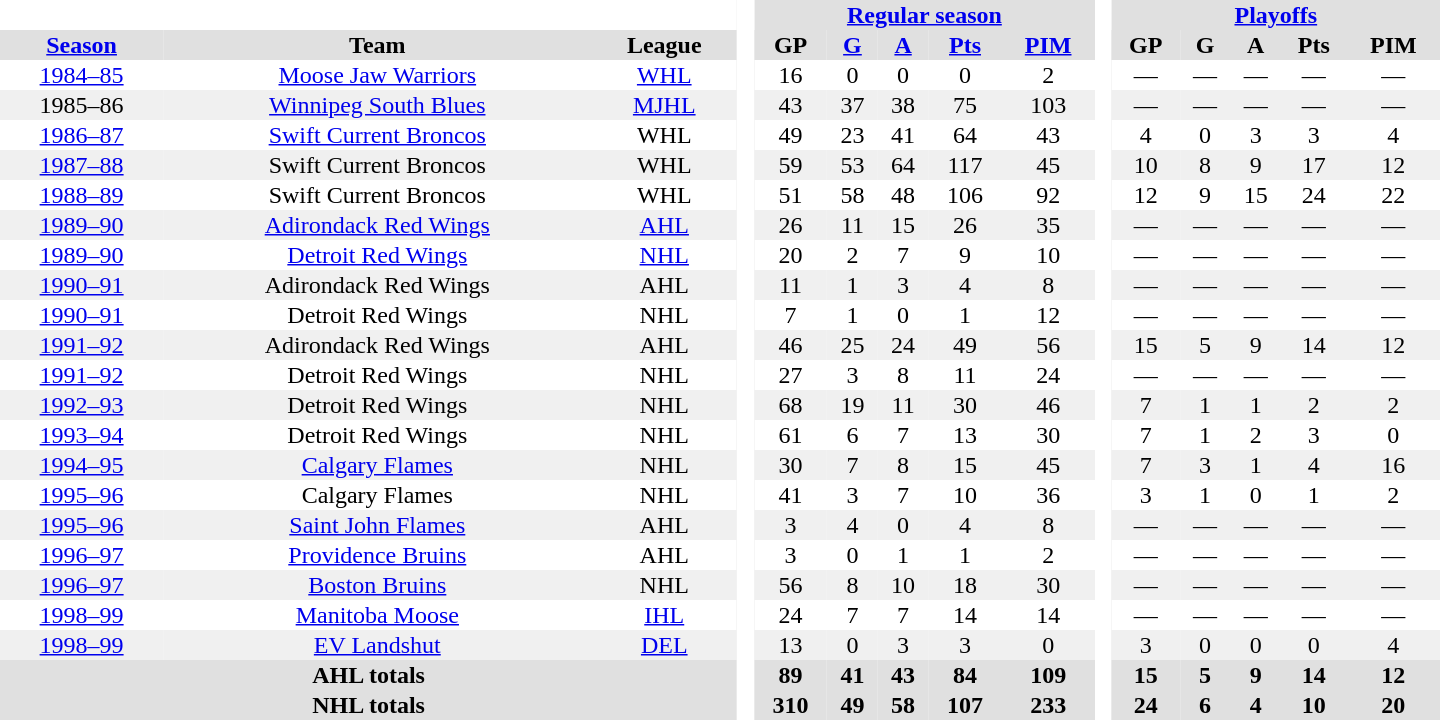<table border="0" cellpadding="1" cellspacing="0" style="text-align:center; width:60em">
<tr bgcolor="#e0e0e0">
<th colspan="3" bgcolor="#ffffff"> </th>
<th rowspan="100" bgcolor="#ffffff"> </th>
<th colspan="5"><a href='#'>Regular season</a></th>
<th rowspan="100" bgcolor="#ffffff"> </th>
<th colspan="5"><a href='#'>Playoffs</a></th>
</tr>
<tr bgcolor="#e0e0e0">
<th><a href='#'>Season</a></th>
<th>Team</th>
<th>League</th>
<th>GP</th>
<th><a href='#'>G</a></th>
<th><a href='#'>A</a></th>
<th><a href='#'>Pts</a></th>
<th><a href='#'>PIM</a></th>
<th>GP</th>
<th>G</th>
<th>A</th>
<th>Pts</th>
<th>PIM</th>
</tr>
<tr>
<td><a href='#'>1984–85</a></td>
<td><a href='#'>Moose Jaw Warriors</a></td>
<td><a href='#'>WHL</a></td>
<td>16</td>
<td>0</td>
<td>0</td>
<td>0</td>
<td>2</td>
<td>—</td>
<td>—</td>
<td>—</td>
<td>—</td>
<td>—</td>
</tr>
<tr style="background:#f0f0f0;">
<td>1985–86</td>
<td><a href='#'>Winnipeg South Blues</a></td>
<td><a href='#'>MJHL</a></td>
<td>43</td>
<td>37</td>
<td>38</td>
<td>75</td>
<td>103</td>
<td>—</td>
<td>—</td>
<td>—</td>
<td>—</td>
<td>—</td>
</tr>
<tr>
<td><a href='#'>1986–87</a></td>
<td><a href='#'>Swift Current Broncos</a></td>
<td>WHL</td>
<td>49</td>
<td>23</td>
<td>41</td>
<td>64</td>
<td>43</td>
<td>4</td>
<td>0</td>
<td>3</td>
<td>3</td>
<td>4</td>
</tr>
<tr style="background:#f0f0f0;">
<td><a href='#'>1987–88</a></td>
<td>Swift Current Broncos</td>
<td>WHL</td>
<td>59</td>
<td>53</td>
<td>64</td>
<td>117</td>
<td>45</td>
<td>10</td>
<td>8</td>
<td>9</td>
<td>17</td>
<td>12</td>
</tr>
<tr>
<td><a href='#'>1988–89</a></td>
<td>Swift Current Broncos</td>
<td>WHL</td>
<td>51</td>
<td>58</td>
<td>48</td>
<td>106</td>
<td>92</td>
<td>12</td>
<td>9</td>
<td>15</td>
<td>24</td>
<td>22</td>
</tr>
<tr style="background:#f0f0f0;">
<td><a href='#'>1989–90</a></td>
<td><a href='#'>Adirondack Red Wings</a></td>
<td><a href='#'>AHL</a></td>
<td>26</td>
<td>11</td>
<td>15</td>
<td>26</td>
<td>35</td>
<td>—</td>
<td>—</td>
<td>—</td>
<td>—</td>
<td>—</td>
</tr>
<tr>
<td><a href='#'>1989–90</a></td>
<td><a href='#'>Detroit Red Wings</a></td>
<td><a href='#'>NHL</a></td>
<td>20</td>
<td>2</td>
<td>7</td>
<td>9</td>
<td>10</td>
<td>—</td>
<td>—</td>
<td>—</td>
<td>—</td>
<td>—</td>
</tr>
<tr style="background:#f0f0f0;">
<td><a href='#'>1990–91</a></td>
<td>Adirondack Red Wings</td>
<td>AHL</td>
<td>11</td>
<td>1</td>
<td>3</td>
<td>4</td>
<td>8</td>
<td>—</td>
<td>—</td>
<td>—</td>
<td>—</td>
<td>—</td>
</tr>
<tr>
<td><a href='#'>1990–91</a></td>
<td>Detroit Red Wings</td>
<td>NHL</td>
<td>7</td>
<td>1</td>
<td>0</td>
<td>1</td>
<td>12</td>
<td>—</td>
<td>—</td>
<td>—</td>
<td>—</td>
<td>—</td>
</tr>
<tr style="background:#f0f0f0;">
<td><a href='#'>1991–92</a></td>
<td>Adirondack Red Wings</td>
<td>AHL</td>
<td>46</td>
<td>25</td>
<td>24</td>
<td>49</td>
<td>56</td>
<td>15</td>
<td>5</td>
<td>9</td>
<td>14</td>
<td>12</td>
</tr>
<tr>
<td><a href='#'>1991–92</a></td>
<td>Detroit Red Wings</td>
<td>NHL</td>
<td>27</td>
<td>3</td>
<td>8</td>
<td>11</td>
<td>24</td>
<td>—</td>
<td>—</td>
<td>—</td>
<td>—</td>
<td>—</td>
</tr>
<tr style="background:#f0f0f0;">
<td><a href='#'>1992–93</a></td>
<td>Detroit Red Wings</td>
<td>NHL</td>
<td>68</td>
<td>19</td>
<td>11</td>
<td>30</td>
<td>46</td>
<td>7</td>
<td>1</td>
<td>1</td>
<td>2</td>
<td>2</td>
</tr>
<tr>
<td><a href='#'>1993–94</a></td>
<td>Detroit Red Wings</td>
<td>NHL</td>
<td>61</td>
<td>6</td>
<td>7</td>
<td>13</td>
<td>30</td>
<td>7</td>
<td>1</td>
<td>2</td>
<td>3</td>
<td>0</td>
</tr>
<tr style="background:#f0f0f0;">
<td><a href='#'>1994–95</a></td>
<td><a href='#'>Calgary Flames</a></td>
<td>NHL</td>
<td>30</td>
<td>7</td>
<td>8</td>
<td>15</td>
<td>45</td>
<td>7</td>
<td>3</td>
<td>1</td>
<td>4</td>
<td>16</td>
</tr>
<tr>
<td><a href='#'>1995–96</a></td>
<td>Calgary Flames</td>
<td>NHL</td>
<td>41</td>
<td>3</td>
<td>7</td>
<td>10</td>
<td>36</td>
<td>3</td>
<td>1</td>
<td>0</td>
<td>1</td>
<td>2</td>
</tr>
<tr style="background:#f0f0f0;">
<td><a href='#'>1995–96</a></td>
<td><a href='#'>Saint John Flames</a></td>
<td>AHL</td>
<td>3</td>
<td>4</td>
<td>0</td>
<td>4</td>
<td>8</td>
<td>—</td>
<td>—</td>
<td>—</td>
<td>—</td>
<td>—</td>
</tr>
<tr>
<td><a href='#'>1996–97</a></td>
<td><a href='#'>Providence Bruins</a></td>
<td>AHL</td>
<td>3</td>
<td>0</td>
<td>1</td>
<td>1</td>
<td>2</td>
<td>—</td>
<td>—</td>
<td>—</td>
<td>—</td>
<td>—</td>
</tr>
<tr style="background:#f0f0f0;">
<td><a href='#'>1996–97</a></td>
<td><a href='#'>Boston Bruins</a></td>
<td>NHL</td>
<td>56</td>
<td>8</td>
<td>10</td>
<td>18</td>
<td>30</td>
<td>—</td>
<td>—</td>
<td>—</td>
<td>—</td>
<td>—</td>
</tr>
<tr>
<td><a href='#'>1998–99</a></td>
<td><a href='#'>Manitoba Moose</a></td>
<td><a href='#'>IHL</a></td>
<td>24</td>
<td>7</td>
<td>7</td>
<td>14</td>
<td>14</td>
<td>—</td>
<td>—</td>
<td>—</td>
<td>—</td>
<td>—</td>
</tr>
<tr style="background:#f0f0f0;">
<td><a href='#'>1998–99</a></td>
<td><a href='#'>EV Landshut</a></td>
<td><a href='#'>DEL</a></td>
<td>13</td>
<td>0</td>
<td>3</td>
<td>3</td>
<td>0</td>
<td>3</td>
<td>0</td>
<td>0</td>
<td>0</td>
<td>4</td>
</tr>
<tr style="background:#e0e0e0;">
<th colspan="3">AHL totals</th>
<th>89</th>
<th>41</th>
<th>43</th>
<th>84</th>
<th>109</th>
<th>15</th>
<th>5</th>
<th>9</th>
<th>14</th>
<th>12</th>
</tr>
<tr style="background:#e0e0e0;">
<th colspan="3">NHL totals</th>
<th>310</th>
<th>49</th>
<th>58</th>
<th>107</th>
<th>233</th>
<th>24</th>
<th>6</th>
<th>4</th>
<th>10</th>
<th>20</th>
</tr>
</table>
